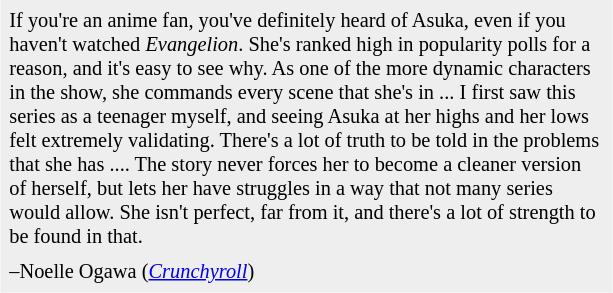<table class="toccolours" style="float:right; margin-left:1em; margin-right:2em; font-size:85%; background:#eee; color:black; width:30em; max-width:40%;" cellspacing="5">
<tr>
<td style="text-align: left;">If you're an anime fan, you've definitely heard of Asuka, even if you haven't watched <em>Evangelion</em>. She's ranked high in popularity polls for a reason, and it's easy to see why. As one of the more dynamic characters in the show, she commands every scene that she's in ... I first saw this series as a teenager myself, and seeing Asuka at her highs and her lows felt extremely validating. There's a lot of truth to be told in the problems that she has .... The story never forces her to become a cleaner version of herself, but lets her have struggles in a way that not many series would allow. She isn't perfect, far from it, and there's a lot of strength to be found in that.</td>
</tr>
<tr>
<td style="text-align: left;">–Noelle Ogawa (<em><a href='#'>Crunchyroll</a></em>)</td>
</tr>
</table>
